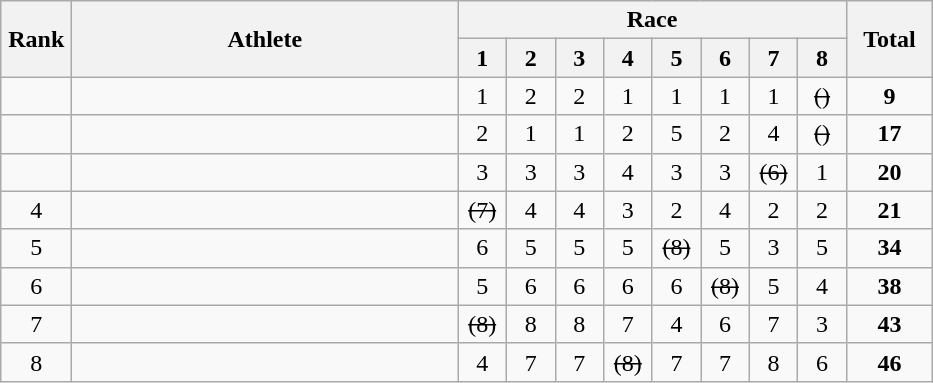<table class="wikitable" style="text-align:center">
<tr>
<th rowspan="2" width=40>Rank</th>
<th rowspan="2" width=250>Athlete</th>
<th colspan="8">Race</th>
<th rowspan="2" width=50>Total</th>
</tr>
<tr>
<th width=25>1</th>
<th width=25>2</th>
<th width=25>3</th>
<th width=25>4</th>
<th width=25>5</th>
<th width=25>6</th>
<th width=25>7</th>
<th width=25>8</th>
</tr>
<tr>
<td></td>
<td align=left></td>
<td>1</td>
<td>2</td>
<td>2</td>
<td>1</td>
<td>1</td>
<td>1</td>
<td>1</td>
<td><s>()</s></td>
<td><strong>9</strong></td>
</tr>
<tr>
<td></td>
<td align=left></td>
<td>2</td>
<td>1</td>
<td>1</td>
<td>2</td>
<td>5</td>
<td>2</td>
<td>4</td>
<td><s>()</s></td>
<td><strong>17</strong></td>
</tr>
<tr>
<td></td>
<td align=left></td>
<td>3</td>
<td>3</td>
<td>3</td>
<td>4</td>
<td>3</td>
<td>3</td>
<td><s>(6)</s></td>
<td>1</td>
<td><strong>20</strong></td>
</tr>
<tr>
<td>4</td>
<td align=left></td>
<td><s>(7)</s></td>
<td>4</td>
<td>4</td>
<td>3</td>
<td>2</td>
<td>4</td>
<td>2</td>
<td>2</td>
<td><strong>21</strong></td>
</tr>
<tr>
<td>5</td>
<td align=left></td>
<td>6</td>
<td>5</td>
<td>5</td>
<td>5</td>
<td><s>(8)</s></td>
<td>5</td>
<td>3</td>
<td>5</td>
<td><strong>34</strong></td>
</tr>
<tr>
<td>6</td>
<td align=left></td>
<td>5</td>
<td>6</td>
<td>6</td>
<td>6</td>
<td>6</td>
<td><s>(8)</s></td>
<td>5</td>
<td>4</td>
<td><strong>38</strong></td>
</tr>
<tr>
<td>7</td>
<td align=left></td>
<td><s>(8)</s></td>
<td>8</td>
<td>8</td>
<td>7</td>
<td>4</td>
<td>6</td>
<td>7</td>
<td>3</td>
<td><strong>43</strong></td>
</tr>
<tr>
<td>8</td>
<td align=left></td>
<td>4</td>
<td>7</td>
<td>7</td>
<td><s>(8)</s></td>
<td>7</td>
<td>7</td>
<td>8</td>
<td>6</td>
<td><strong>46</strong></td>
</tr>
</table>
